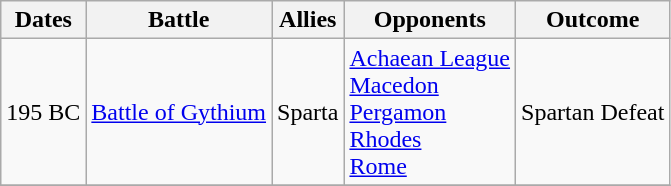<table class="wikitable sortable">
<tr>
<th>Dates</th>
<th>Battle</th>
<th>Allies</th>
<th>Opponents</th>
<th>Outcome</th>
</tr>
<tr>
<td>195 BC</td>
<td><a href='#'>Battle of Gythium</a></td>
<td>Sparta</td>
<td><a href='#'>Achaean League</a><br><a href='#'>Macedon</a><br><a href='#'>Pergamon</a><br><a href='#'>Rhodes</a><br><a href='#'>Rome</a></td>
<td>Spartan Defeat</td>
</tr>
<tr>
</tr>
</table>
